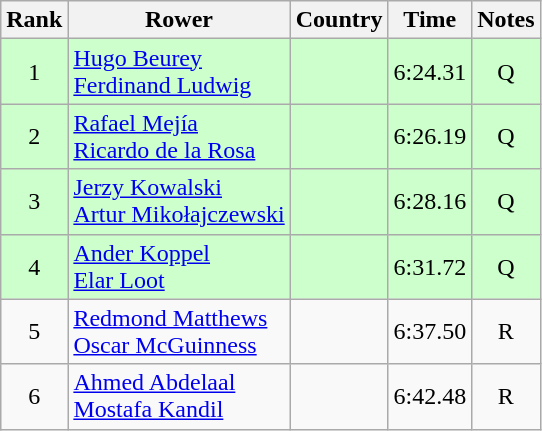<table class="wikitable" style="text-align:center">
<tr>
<th>Rank</th>
<th>Rower</th>
<th>Country</th>
<th>Time</th>
<th>Notes</th>
</tr>
<tr bgcolor=ccffcc>
<td>1</td>
<td align="left"><a href='#'>Hugo Beurey</a><br><a href='#'>Ferdinand Ludwig</a></td>
<td align="left"></td>
<td>6:24.31</td>
<td>Q</td>
</tr>
<tr bgcolor=ccffcc>
<td>2</td>
<td align="left"><a href='#'>Rafael Mejía</a><br><a href='#'>Ricardo de la Rosa</a></td>
<td align="left"></td>
<td>6:26.19</td>
<td>Q</td>
</tr>
<tr bgcolor=ccffcc>
<td>3</td>
<td align="left"><a href='#'>Jerzy Kowalski</a><br><a href='#'>Artur Mikołajczewski</a></td>
<td align="left"></td>
<td>6:28.16</td>
<td>Q</td>
</tr>
<tr bgcolor=ccffcc>
<td>4</td>
<td align="left"><a href='#'>Ander Koppel</a><br><a href='#'>Elar Loot</a></td>
<td align="left"></td>
<td>6:31.72</td>
<td>Q</td>
</tr>
<tr>
<td>5</td>
<td align="left"><a href='#'>Redmond Matthews</a><br><a href='#'>Oscar McGuinness</a></td>
<td align="left"></td>
<td>6:37.50</td>
<td>R</td>
</tr>
<tr>
<td>6</td>
<td align="left"><a href='#'>Ahmed Abdelaal</a><br><a href='#'>Mostafa Kandil</a></td>
<td align="left"></td>
<td>6:42.48</td>
<td>R</td>
</tr>
</table>
